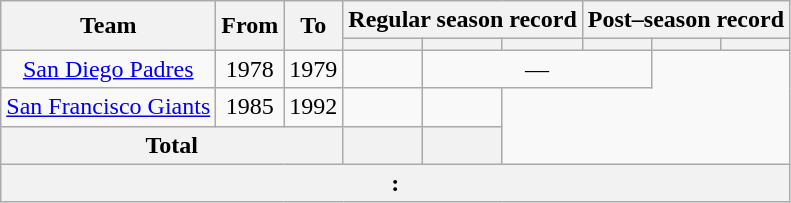<table class="wikitable" Style="text-align: center">
<tr>
<th rowspan="2">Team</th>
<th rowspan="2">From</th>
<th rowspan="2">To</th>
<th colspan="3">Regular season record</th>
<th colspan="3">Post–season record</th>
</tr>
<tr>
<th></th>
<th></th>
<th></th>
<th></th>
<th></th>
<th></th>
</tr>
<tr>
<td><a href='#'>San Diego Padres</a></td>
<td>1978</td>
<td>1979</td>
<td></td>
<td colspan="3">—</td>
</tr>
<tr>
<td><a href='#'>San Francisco Giants</a></td>
<td>1985</td>
<td>1992</td>
<td></td>
<td></td>
</tr>
<tr>
<th colspan="3">Total</th>
<th></th>
<th></th>
</tr>
<tr>
<th colspan="9">:</th>
</tr>
</table>
